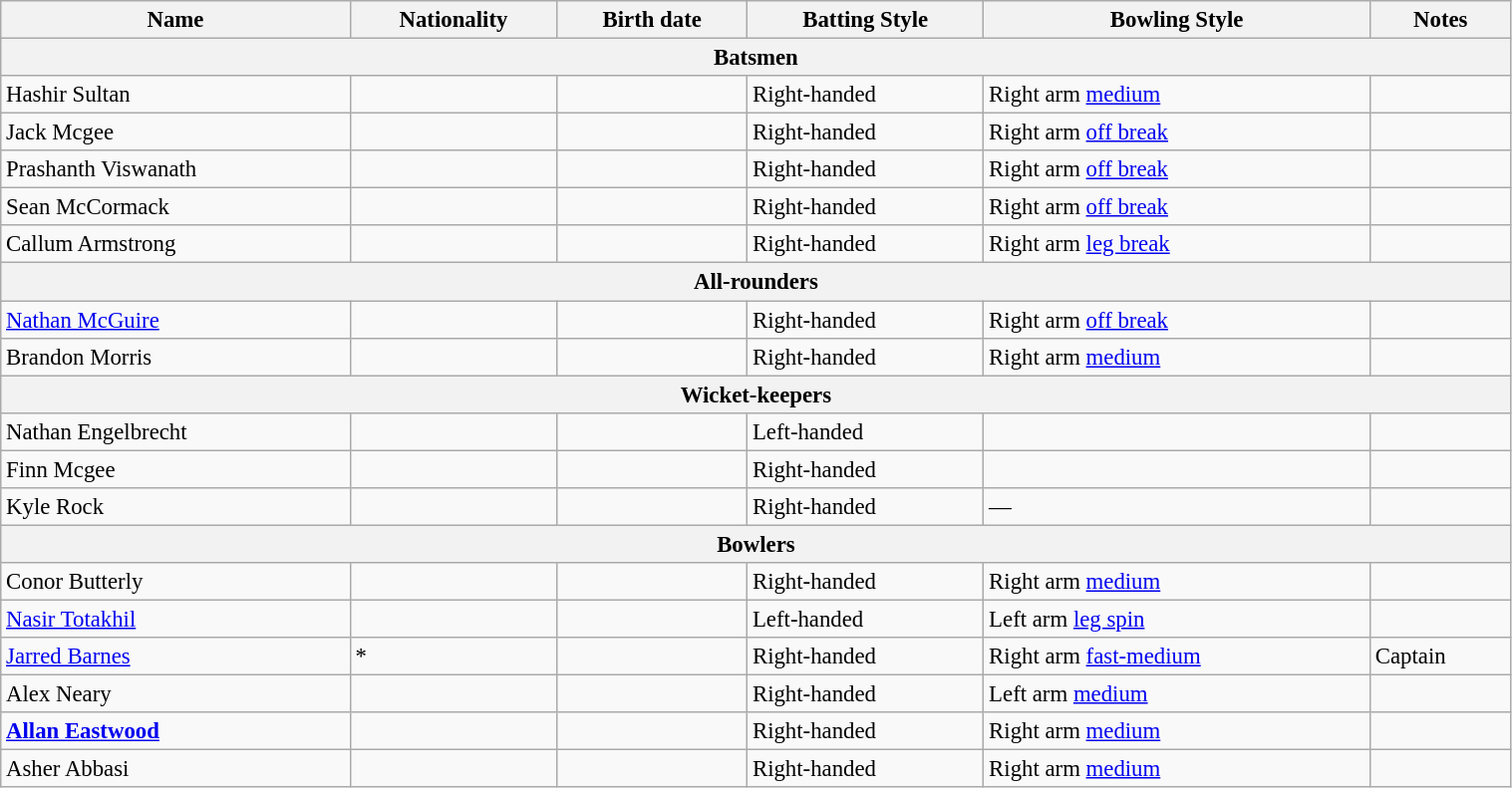<table class="wikitable"  style="font-size:95%; width:80%;">
<tr>
<th>Name</th>
<th>Nationality</th>
<th>Birth date</th>
<th>Batting Style</th>
<th>Bowling Style</th>
<th>Notes</th>
</tr>
<tr>
<th colspan="6">Batsmen</th>
</tr>
<tr>
<td>Hashir Sultan</td>
<td></td>
<td></td>
<td>Right-handed</td>
<td>Right arm <a href='#'>medium</a></td>
<td></td>
</tr>
<tr>
<td>Jack Mcgee</td>
<td></td>
<td></td>
<td>Right-handed</td>
<td>Right arm <a href='#'>off break</a></td>
<td></td>
</tr>
<tr>
<td>Prashanth Viswanath</td>
<td></td>
<td></td>
<td>Right-handed</td>
<td>Right arm <a href='#'>off break</a></td>
<td></td>
</tr>
<tr>
<td>Sean McCormack</td>
<td></td>
<td></td>
<td>Right-handed</td>
<td>Right arm <a href='#'>off break</a></td>
<td></td>
</tr>
<tr>
<td>Callum Armstrong</td>
<td></td>
<td></td>
<td>Right-handed</td>
<td>Right arm <a href='#'>leg break</a></td>
<td></td>
</tr>
<tr>
<th colspan="6">All-rounders</th>
</tr>
<tr>
<td><a href='#'>Nathan McGuire</a></td>
<td></td>
<td></td>
<td>Right-handed</td>
<td>Right arm <a href='#'>off break</a></td>
<td></td>
</tr>
<tr>
<td>Brandon Morris</td>
<td></td>
<td></td>
<td>Right-handed</td>
<td>Right arm <a href='#'>medium</a></td>
<td></td>
</tr>
<tr>
<th colspan="6">Wicket-keepers</th>
</tr>
<tr>
<td>Nathan Engelbrecht</td>
<td></td>
<td></td>
<td>Left-handed</td>
<td></td>
<td></td>
</tr>
<tr>
<td>Finn Mcgee</td>
<td></td>
<td></td>
<td>Right-handed</td>
<td></td>
<td></td>
</tr>
<tr>
<td>Kyle Rock</td>
<td></td>
<td></td>
<td>Right-handed</td>
<td>—</td>
<td></td>
</tr>
<tr>
<th colspan="6">Bowlers</th>
</tr>
<tr>
<td>Conor Butterly</td>
<td></td>
<td></td>
<td>Right-handed</td>
<td>Right arm <a href='#'>medium</a></td>
<td></td>
</tr>
<tr>
<td><a href='#'>Nasir Totakhil</a></td>
<td></td>
<td></td>
<td>Left-handed</td>
<td>Left arm <a href='#'>leg spin</a></td>
<td></td>
</tr>
<tr>
<td><a href='#'>Jarred Barnes</a></td>
<td>*</td>
<td></td>
<td>Right-handed</td>
<td>Right arm <a href='#'>fast-medium</a></td>
<td>Captain</td>
</tr>
<tr>
<td>Alex Neary</td>
<td></td>
<td></td>
<td>Right-handed</td>
<td>Left arm <a href='#'>medium</a></td>
<td></td>
</tr>
<tr>
<td><strong><a href='#'>Allan Eastwood</a></strong></td>
<td></td>
<td></td>
<td>Right-handed</td>
<td>Right arm <a href='#'>medium</a></td>
<td></td>
</tr>
<tr>
<td>Asher Abbasi</td>
<td></td>
<td></td>
<td>Right-handed</td>
<td>Right arm <a href='#'>medium</a></td>
<td></td>
</tr>
</table>
